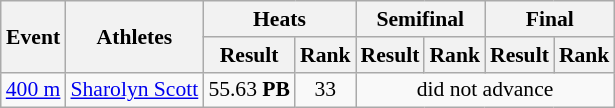<table class="wikitable" border="1" style="font-size:90%">
<tr>
<th rowspan="2">Event</th>
<th rowspan="2">Athletes</th>
<th colspan="2">Heats</th>
<th colspan="2">Semifinal</th>
<th colspan="2">Final</th>
</tr>
<tr>
<th>Result</th>
<th>Rank</th>
<th>Result</th>
<th>Rank</th>
<th>Result</th>
<th>Rank</th>
</tr>
<tr>
<td><a href='#'>400 m</a></td>
<td><a href='#'>Sharolyn Scott</a></td>
<td align=center>55.63 <strong>PB</strong></td>
<td align=center>33</td>
<td align=center colspan=4>did not advance</td>
</tr>
</table>
